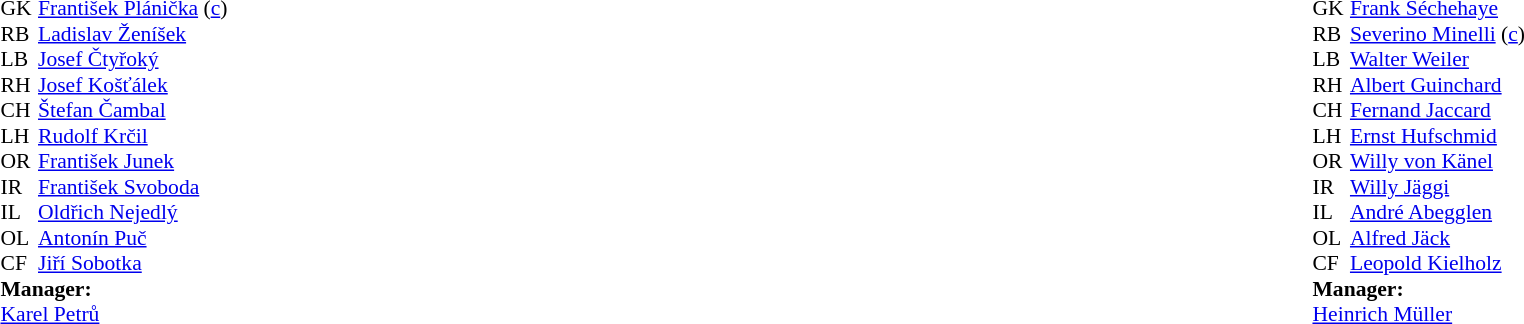<table width="100%">
<tr>
<td valign="top" width="50%"><br><table style="font-size: 90%" cellspacing="0" cellpadding="0">
<tr>
<td colspan="4"></td>
</tr>
<tr>
<th width="25"></th>
</tr>
<tr>
<td>GK</td>
<td><a href='#'>František Plánička</a> (<a href='#'>c</a>)</td>
</tr>
<tr>
<td>RB</td>
<td><a href='#'>Ladislav Ženíšek</a></td>
</tr>
<tr>
<td>LB</td>
<td><a href='#'>Josef Čtyřoký</a></td>
</tr>
<tr>
<td>RH</td>
<td><a href='#'>Josef Košťálek</a></td>
</tr>
<tr>
<td>CH</td>
<td><a href='#'>Štefan Čambal</a></td>
</tr>
<tr>
<td>LH</td>
<td><a href='#'>Rudolf Krčil</a></td>
</tr>
<tr>
<td>OR</td>
<td><a href='#'>František Junek</a></td>
</tr>
<tr>
<td>IR</td>
<td><a href='#'>František Svoboda</a></td>
</tr>
<tr>
<td>IL</td>
<td><a href='#'>Oldřich Nejedlý</a></td>
</tr>
<tr>
<td>OL</td>
<td><a href='#'>Antonín Puč</a></td>
</tr>
<tr>
<td>CF</td>
<td><a href='#'>Jiří Sobotka</a></td>
</tr>
<tr>
<td colspan="4"><strong>Manager:</strong></td>
</tr>
<tr>
<td colspan="4"><a href='#'>Karel Petrů</a></td>
</tr>
</table>
</td>
<td valign="top"></td>
<td valign="top" width="50%"><br><table style="font-size: 90%" cellspacing="0" cellpadding="0" align=center>
<tr>
<td colspan="4"></td>
</tr>
<tr>
<th width="25"></th>
</tr>
<tr>
<td>GK</td>
<td><a href='#'>Frank Séchehaye</a></td>
</tr>
<tr>
<td>RB</td>
<td><a href='#'>Severino Minelli</a> (<a href='#'>c</a>)</td>
</tr>
<tr>
<td>LB</td>
<td><a href='#'>Walter Weiler</a></td>
</tr>
<tr>
<td>RH</td>
<td><a href='#'>Albert Guinchard</a></td>
</tr>
<tr>
<td>CH</td>
<td><a href='#'>Fernand Jaccard</a></td>
</tr>
<tr>
<td>LH</td>
<td><a href='#'>Ernst Hufschmid</a></td>
</tr>
<tr>
<td>OR</td>
<td><a href='#'>Willy von Känel</a></td>
</tr>
<tr>
<td>IR</td>
<td><a href='#'>Willy Jäggi</a></td>
</tr>
<tr>
<td>IL</td>
<td><a href='#'>André Abegglen</a></td>
</tr>
<tr>
<td>OL</td>
<td><a href='#'>Alfred Jäck</a></td>
</tr>
<tr>
<td>CF</td>
<td><a href='#'>Leopold Kielholz</a></td>
</tr>
<tr>
<td colspan="4"><strong>Manager:</strong></td>
</tr>
<tr>
<td colspan="4"><a href='#'>Heinrich Müller</a></td>
</tr>
</table>
</td>
</tr>
</table>
